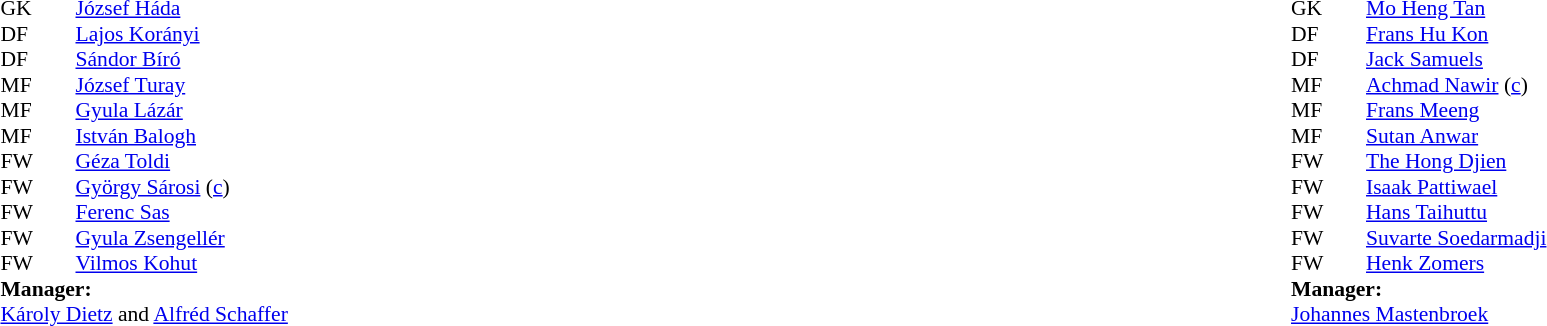<table width="100%">
<tr>
<td valign="top" width="50%"><br><table style="font-size: 90%" cellspacing="0" cellpadding="0">
<tr>
<th width="25"></th>
<th width="25"></th>
</tr>
<tr>
<td>GK</td>
<td></td>
<td><a href='#'>József Háda</a></td>
</tr>
<tr>
<td>DF</td>
<td></td>
<td><a href='#'>Lajos Korányi</a></td>
</tr>
<tr>
<td>DF</td>
<td></td>
<td><a href='#'>Sándor Bíró</a></td>
</tr>
<tr>
<td>MF</td>
<td></td>
<td><a href='#'>József Turay</a></td>
</tr>
<tr>
<td>MF</td>
<td></td>
<td><a href='#'>Gyula Lázár</a></td>
</tr>
<tr>
<td>MF</td>
<td></td>
<td><a href='#'>István Balogh</a></td>
</tr>
<tr>
<td>FW</td>
<td></td>
<td><a href='#'>Géza Toldi</a></td>
</tr>
<tr>
<td>FW</td>
<td></td>
<td><a href='#'>György Sárosi</a> (<a href='#'>c</a>)</td>
</tr>
<tr>
<td>FW</td>
<td></td>
<td><a href='#'>Ferenc Sas</a></td>
</tr>
<tr>
<td>FW</td>
<td></td>
<td><a href='#'>Gyula Zsengellér</a></td>
</tr>
<tr>
<td>FW</td>
<td></td>
<td><a href='#'>Vilmos Kohut</a></td>
</tr>
<tr>
<td colspan=3><strong>Manager:</strong></td>
</tr>
<tr>
<td colspan="4"> <a href='#'>Károly Dietz</a> and <a href='#'>Alfréd Schaffer</a></td>
</tr>
</table>
</td>
<td valign="top"></td>
<td valign="top" width="50%"><br><table style="font-size: 90%" cellspacing="0" cellpadding="0" align=center>
<tr>
<th width="25"></th>
<th width="25"></th>
</tr>
<tr>
<td>GK</td>
<td></td>
<td><a href='#'>Mo Heng Tan</a></td>
</tr>
<tr>
<td>DF</td>
<td></td>
<td><a href='#'>Frans Hu Kon</a></td>
</tr>
<tr>
<td>DF</td>
<td></td>
<td><a href='#'>Jack Samuels</a></td>
</tr>
<tr>
<td>MF</td>
<td></td>
<td><a href='#'>Achmad Nawir</a> (<a href='#'>c</a>)</td>
</tr>
<tr>
<td>MF</td>
<td></td>
<td><a href='#'>Frans Meeng</a></td>
</tr>
<tr>
<td>MF</td>
<td></td>
<td><a href='#'>Sutan Anwar</a></td>
</tr>
<tr>
<td>FW</td>
<td></td>
<td><a href='#'>The Hong Djien</a></td>
</tr>
<tr>
<td>FW</td>
<td></td>
<td><a href='#'>Isaak Pattiwael</a></td>
</tr>
<tr>
<td>FW</td>
<td></td>
<td><a href='#'>Hans Taihuttu</a></td>
</tr>
<tr>
<td>FW</td>
<td></td>
<td><a href='#'>Suvarte Soedarmadji</a></td>
</tr>
<tr>
<td>FW</td>
<td></td>
<td><a href='#'>Henk Zomers</a></td>
</tr>
<tr>
<td colspan=3><strong>Manager:</strong></td>
</tr>
<tr>
<td colspan="4"> <a href='#'>Johannes Mastenbroek</a></td>
</tr>
</table>
</td>
</tr>
</table>
